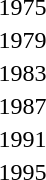<table>
<tr>
<td>1975</td>
<td></td>
<td></td>
<td></td>
</tr>
<tr>
<td>1979</td>
<td></td>
<td></td>
<td></td>
</tr>
<tr>
<td>1983</td>
<td></td>
<td></td>
<td></td>
</tr>
<tr>
<td>1987</td>
<td></td>
<td></td>
<td></td>
</tr>
<tr>
<td>1991</td>
<td></td>
<td></td>
<td></td>
</tr>
<tr>
<td>1995</td>
<td></td>
<td></td>
<td></td>
</tr>
</table>
